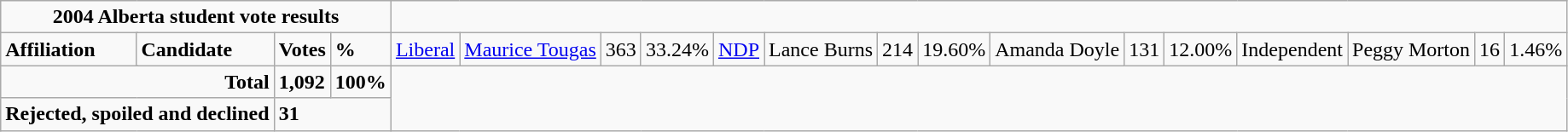<table class="wikitable">
<tr>
<td colspan="5" align="center"><strong>2004 Alberta student vote results</strong></td>
</tr>
<tr>
<td colspan="2"><strong>Affiliation</strong></td>
<td><strong>Candidate</strong></td>
<td><strong>Votes</strong></td>
<td><strong>%</strong><br></td>
<td><a href='#'>Liberal</a></td>
<td><a href='#'>Maurice Tougas</a></td>
<td>363</td>
<td>33.24%<br>
</td>
<td><a href='#'>NDP</a></td>
<td>Lance Burns</td>
<td>214</td>
<td>19.60%<br></td>
<td>Amanda Doyle</td>
<td>131</td>
<td>12.00%<br>
</td>
<td>Independent</td>
<td>Peggy Morton</td>
<td>16</td>
<td>1.46%</td>
</tr>
<tr>
<td colspan="3" align ="right"><strong>Total</strong></td>
<td><strong>1,092</strong></td>
<td><strong>100%</strong></td>
</tr>
<tr>
<td colspan="3" align="right"><strong>Rejected, spoiled and declined</strong></td>
<td colspan="2"><strong>31</strong></td>
</tr>
</table>
